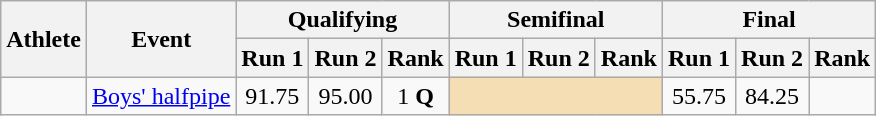<table class="wikitable">
<tr>
<th rowspan="2">Athlete</th>
<th rowspan="2">Event</th>
<th colspan="3">Qualifying</th>
<th colspan="3">Semifinal</th>
<th colspan="3">Final</th>
</tr>
<tr>
<th>Run 1</th>
<th>Run 2</th>
<th>Rank</th>
<th>Run 1</th>
<th>Run 2</th>
<th>Rank</th>
<th>Run 1</th>
<th>Run 2</th>
<th>Rank</th>
</tr>
<tr>
<td rowspan="1"></td>
<td><a href='#'>Boys' halfpipe</a></td>
<td align="center">91.75</td>
<td align="center">95.00</td>
<td align="center">1 <strong>Q</strong></td>
<td align=center bgcolor=wheat colspan=3></td>
<td align="center">55.75</td>
<td align="center">84.25</td>
<td align="center"></td>
</tr>
</table>
